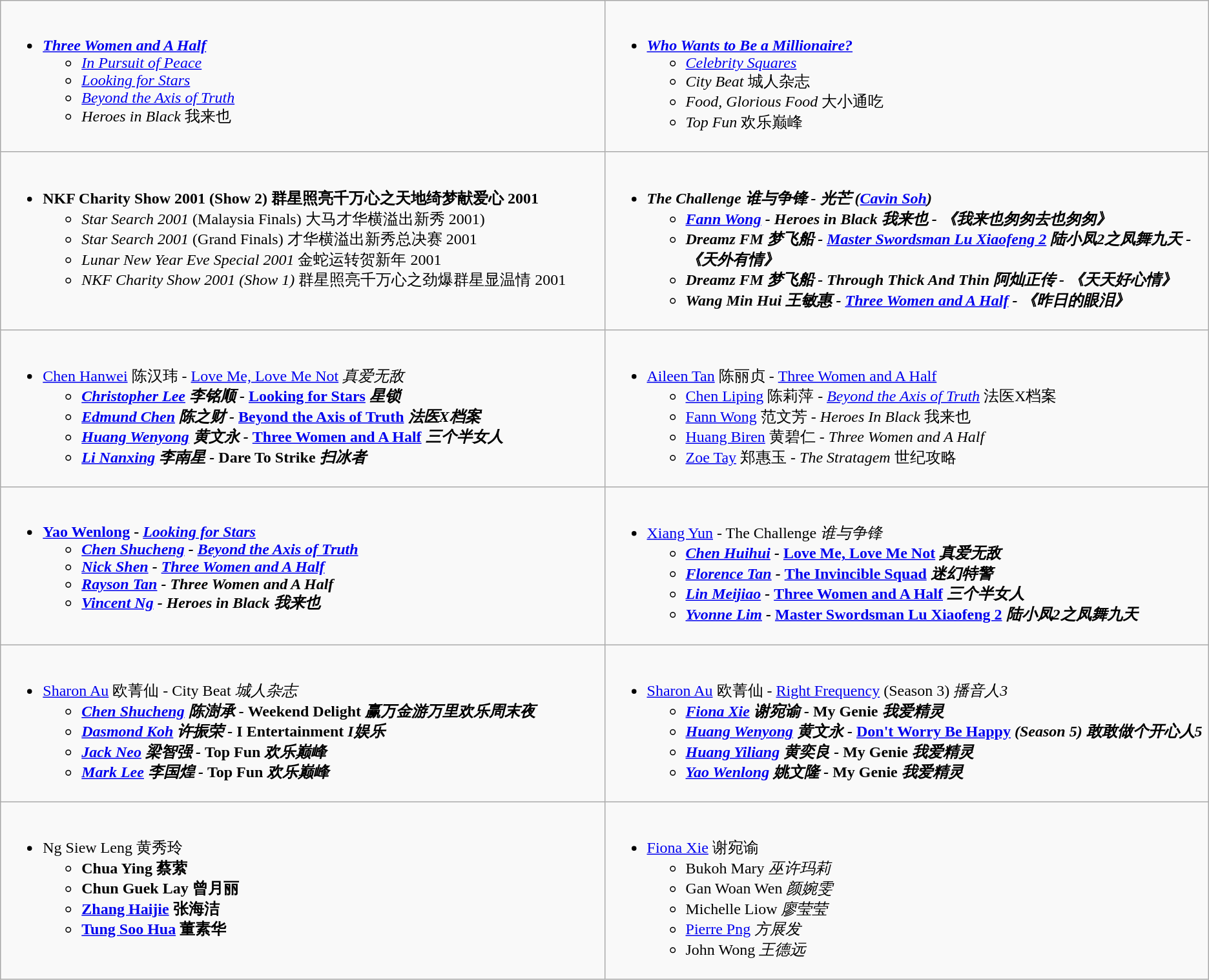<table class=wikitable>
<tr>
<td style="vertical-align:top; width:50%;"><br><div></div><ul><li><strong><em><a href='#'>Three Women and A Half</a></em></strong><ul><li><em><a href='#'>In Pursuit of Peace</a></em></li><li><em><a href='#'>Looking for Stars</a></em></li><li><em><a href='#'>Beyond the Axis of Truth</a></em></li><li><em>Heroes in Black</em> 我来也</li></ul></li></ul></td>
<td style="vertical-align:top; width:50%;"><br><div></div><ul><li><strong><em><a href='#'>Who Wants to Be a Millionaire?</a></em></strong><ul><li><em><a href='#'>Celebrity Squares</a></em></li><li><em>City Beat</em> 城人杂志</li><li><em>Food, Glorious Food</em> 大小通吃</li><li><em>Top Fun</em> 欢乐巅峰</li></ul></li></ul></td>
</tr>
<tr>
<td style="vertical-align:top; width:50%;"><br><div></div><ul><li><strong>NKF Charity Show 2001 (Show 2) 群星照亮千万心之天地绮梦献爱心 2001</strong><ul><li><em>Star Search 2001</em> (Malaysia Finals) 大马才华横溢出新秀 2001)</li><li><em>Star Search 2001</em> (Grand Finals) 才华横溢出新秀总决赛 2001</li><li><em>Lunar New Year Eve Special 2001</em> 金蛇运转贺新年 2001</li><li><em>NKF Charity Show 2001 (Show 1)</em> 群星照亮千万心之劲爆群星显温情 2001</li></ul></li></ul></td>
<td style="vertical-align:top; width:50%;"><br><div></div><ul><li><strong><em>The Challenge<em> 谁与争锋 - 光芒 (<a href='#'>Cavin Soh</a>)<strong><ul><li><a href='#'>Fann Wong</a> - </em>Heroes in Black<em> 我来也 - 《我来也匆匆去也匆匆》</li><li>Dreamz FM 梦飞船 - </em><a href='#'>Master Swordsman Lu Xiaofeng 2</a><em> 陆小凤2之凤舞九天 - 《天外有情》</li><li>Dreamz FM 梦飞船 - </em>Through Thick And Thin<em> 阿灿正传 - 《天天好心情》</li><li>Wang Min Hui 王敏惠 - </em><a href='#'>Three Women and A Half</a><em>  - 《昨日的眼泪》</li></ul></li></ul></td>
</tr>
<tr>
<td style="vertical-align:top; width:50%;"><br><div></div><ul><li></strong><a href='#'>Chen Hanwei</a> 陈汉玮 - </em><a href='#'>Love Me, Love Me Not</a><em> 真爱无敌<strong><ul><li><a href='#'>Christopher Lee</a> 李铭顺 - </em><a href='#'>Looking for Stars</a><em> 星锁</li><li><a href='#'>Edmund Chen</a> 陈之财 - </em><a href='#'>Beyond the Axis of Truth</a><em> 法医X档案</li><li><a href='#'>Huang Wenyong</a> 黄文永 - </em><a href='#'>Three Women and A Half</a><em> 三个半女人</li><li><a href='#'>Li Nanxing</a> 李南星 - </em>Dare To Strike<em> 扫冰者</li></ul></li></ul></td>
<td style="vertical-align:top; width:50%;"><br><div></div><ul><li></strong><a href='#'>Aileen Tan</a> 陈丽贞 - </em><a href='#'>Three Women and A Half</a></em></strong><ul><li><a href='#'>Chen Liping</a> 陈莉萍 - <em><a href='#'>Beyond the Axis of Truth</a></em> 法医X档案</li><li><a href='#'>Fann Wong</a> 范文芳 - <em>Heroes In Black</em> 我来也</li><li><a href='#'>Huang Biren</a> 黄碧仁 - <em>Three Women and A Half</em></li><li><a href='#'>Zoe Tay</a> 郑惠玉 - <em>The Stratagem</em> 世纪攻略</li></ul></li></ul></td>
</tr>
<tr>
<td style="vertical-align:top; width:50%;"><br><div></div><ul><li><strong><a href='#'>Yao Wenlong</a> - <em><a href='#'>Looking for Stars</a><strong><em><ul><li><a href='#'>Chen Shucheng</a> - </em><a href='#'>Beyond the Axis of Truth</a><em></li><li><a href='#'>Nick Shen</a> - </em><a href='#'>Three Women and A Half</a><em></li><li><a href='#'>Rayson Tan</a> - </em>Three Women and A Half<em></li><li><a href='#'>Vincent Ng</a> - </em>Heroes in Black<em> 我来也</li></ul></li></ul></td>
<td style="vertical-align:top; width:50%;"><br><div></div><ul><li></strong><a href='#'>Xiang Yun</a> - </em>The Challenge<em> 谁与争锋<strong><ul><li><a href='#'>Chen Huihui</a> - </em><a href='#'>Love Me, Love Me Not</a><em> 真爱无敌</li><li><a href='#'>Florence Tan</a> - </em><a href='#'>The Invincible Squad</a><em> 迷幻特警</li><li><a href='#'>Lin Meijiao</a> - </em><a href='#'>Three Women and A Half</a><em> 三个半女人</li><li><a href='#'>Yvonne Lim</a> - </em><a href='#'>Master Swordsman Lu Xiaofeng 2</a><em> 陆小凤2之凤舞九天</li></ul></li></ul></td>
</tr>
<tr>
<td style="vertical-align:top; width:50%;"><br><div></div><ul><li></strong><a href='#'>Sharon Au</a> 欧菁仙 - </em>City Beat<em> 城人杂志<strong><ul><li><a href='#'>Chen Shucheng</a> 陈澍承 - </em>Weekend Delight<em> 赢万金游万里欢乐周末夜</li><li><a href='#'>Dasmond Koh</a> 许振荣 - </em>I Entertainment<em> I娱乐</li><li><a href='#'>Jack Neo</a> 梁智强 - </em>Top Fun<em> 欢乐巅峰</li><li><a href='#'>Mark Lee</a> 李国煌 - </em>Top Fun<em> 欢乐巅峰</li></ul></li></ul></td>
<td style="vertical-align:top; width:50%;"><br><div></div><ul><li></strong><a href='#'>Sharon Au</a> 欧菁仙 - </em><a href='#'>Right Frequency</a> (Season 3)<em> 播音人3<strong><ul><li><a href='#'>Fiona Xie</a> 谢宛谕 - </em>My Genie<em> 我爱精灵</li><li><a href='#'>Huang Wenyong</a> 黄文永 - </em><a href='#'>Don't Worry Be Happy</a><em> (Season 5) 敢敢做个开心人5</li><li><a href='#'>Huang Yiliang</a> 黄奕良 - </em>My Genie<em> 我爱精灵</li><li><a href='#'>Yao Wenlong</a> 姚文隆 - </em>My Genie<em> 我爱精灵</li></ul></li></ul></td>
</tr>
<tr>
<td style="vertical-align:top; width:50%;"><br><div></div><ul><li></strong>Ng Siew Leng 黄秀玲<strong><ul><li>Chua Ying 蔡萦</li><li>Chun Guek Lay 曾月丽</li><li><a href='#'>Zhang Haijie</a> 张海洁</li><li><a href='#'>Tung Soo Hua</a> 董素华</li></ul></li></ul></td>
<td style="vertical-align:top; width:50%;"><br><div></div><ul><li></em></strong><a href='#'>Fiona Xie</a> 谢宛谕</strong><ul><li></em>Bukoh Mary<em> 巫许玛莉</li><li></em>Gan Woan Wen<em> 颜婉雯</li><li></em>Michelle Liow<em> 廖莹莹</li><li></em><a href='#'>Pierre Png</a> <em>方展发</li><li></em>John Wong<em> 王德远</li></ul></li></ul></td>
</tr>
</table>
